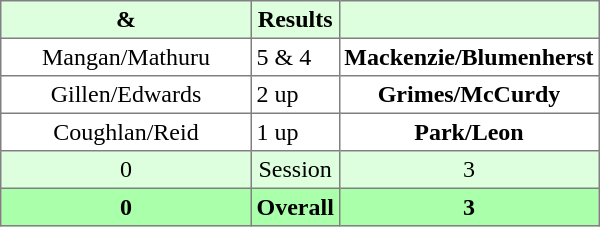<table border="1" cellpadding="3" style="border-collapse:collapse; text-align:center;">
<tr style="background:#ddffdd;">
<th width=160> & </th>
<th>Results</th>
<th width=160></th>
</tr>
<tr>
<td>Mangan/Mathuru</td>
<td align=left> 5 & 4</td>
<td><strong>Mackenzie/Blumenherst</strong></td>
</tr>
<tr>
<td>Gillen/Edwards</td>
<td align=left> 2 up</td>
<td><strong>Grimes/McCurdy</strong></td>
</tr>
<tr>
<td>Coughlan/Reid</td>
<td align=left> 1 up</td>
<td><strong>Park/Leon</strong></td>
</tr>
<tr style="background:#ddffdd;">
<td>0</td>
<td>Session</td>
<td>3</td>
</tr>
<tr style="background:#aaffaa;">
<th>0</th>
<th>Overall</th>
<th>3</th>
</tr>
</table>
